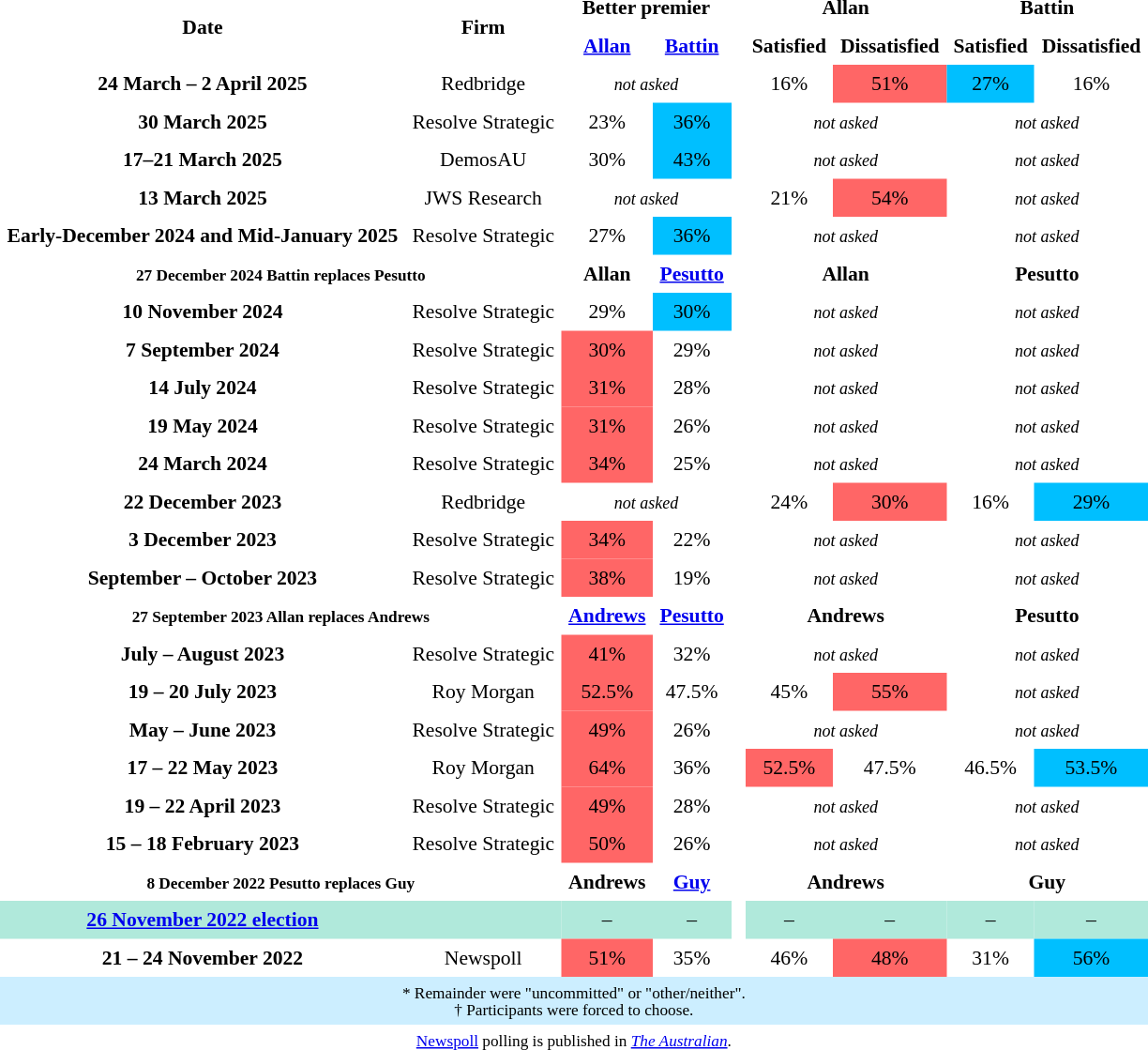<table class="toccolours" cellpadding="5" cellspacing="0" style="text-align:center; margin-right:.5em; margin-top:.4em; font-size:90%">
<tr>
<th rowspan="2">Date</th>
<th rowspan="2">Firm</th>
<th colspan="2">Better premier</th>
<th></th>
<th colspan="2">Allan</th>
<th colspan="2">Battin</th>
</tr>
<tr>
<th><a href='#'>Allan</a></th>
<th><a href='#'>Battin</a></th>
<th></th>
<th>Satisfied</th>
<th>Dissatisfied</th>
<th>Satisfied</th>
<th>Dissatisfied</th>
</tr>
<tr>
<th>24 March – 2 April 2025</th>
<td>Redbridge</td>
<td colspan="2"><em><small>not asked</small></em></td>
<td></td>
<td>16%</td>
<td style="background:#f66;">51%</td>
<td style="background:#00bfff;">27%</td>
<td>16%</td>
</tr>
<tr>
<th>30 March 2025</th>
<td>Resolve Strategic</td>
<td>23%</td>
<td style="background:#00bfff;">36%</td>
<td></td>
<td colspan="2"><em><small>not asked</small></em></td>
<td colspan="2"><em><small>not asked</small></em></td>
</tr>
<tr>
<th>17–21 March 2025</th>
<td>DemosAU</td>
<td>30%</td>
<td style="background:#00bfff;">43%</td>
<td></td>
<td colspan="2"><em><small>not asked</small></em></td>
<td colspan="2"><em><small>not asked</small></em></td>
</tr>
<tr>
<th>13 March 2025</th>
<td>JWS Research</td>
<td colspan="2"><em><small>not asked</small></em></td>
<td></td>
<td>21%</td>
<td style="background:#f66;">54%</td>
<td colspan="2"><em><small>not asked</small></em></td>
</tr>
<tr>
<th>Early-December 2024 and Mid-January 2025</th>
<td>Resolve Strategic</td>
<td>27%</td>
<td style="background:#00bfff;">36%</td>
<td></td>
<td colspan="2"><em><small>not asked</small></em></td>
<td colspan="2"><em><small>not asked</small></em></td>
</tr>
<tr>
<th colspan="2" style="font-size:80%;">27 December 2024 Battin replaces Pesutto</th>
<th>Allan</th>
<th><a href='#'>Pesutto</a></th>
<th></th>
<th colspan="2">Allan</th>
<th colspan="2">Pesutto</th>
</tr>
<tr>
<th>10 November 2024</th>
<td>Resolve Strategic</td>
<td>29%</td>
<td style="background:#00bfff;">30%</td>
<td></td>
<td colspan="2"><em><small>not asked</small></em></td>
<td colspan="2"><em><small>not asked</small></em></td>
</tr>
<tr>
<th>7 September 2024</th>
<td>Resolve Strategic</td>
<td style="background:#f66;">30%</td>
<td>29%</td>
<td></td>
<td colspan="2"><em><small>not asked</small></em></td>
<td colspan="2"><em><small>not asked</small></em></td>
</tr>
<tr>
<th>14 July 2024</th>
<td>Resolve Strategic</td>
<td style="background:#f66;">31%</td>
<td>28%</td>
<td></td>
<td colspan="2"><em><small>not asked</small></em></td>
<td colspan="2"><em><small>not asked</small></em></td>
</tr>
<tr>
<th>19 May 2024</th>
<td>Resolve Strategic</td>
<td style="background:#f66;">31%</td>
<td>26%</td>
<td></td>
<td colspan="2"><em><small>not asked</small></em></td>
<td colspan="2"><em><small>not asked</small></em></td>
</tr>
<tr>
<th>24 March 2024</th>
<td>Resolve Strategic</td>
<td style="background:#f66;">34%</td>
<td>25%</td>
<td></td>
<td colspan="2"><em><small>not asked</small></em></td>
<td colspan="2"><em><small>not asked</small></em></td>
</tr>
<tr>
<th>22 December 2023</th>
<td>Redbridge</td>
<td colspan="2"><em><small>not asked</small></em></td>
<td></td>
<td>24%</td>
<td style="background:#f66;">30%</td>
<td>16%</td>
<td style="background:#00bfff;">29%</td>
</tr>
<tr>
<th>3 December 2023</th>
<td>Resolve Strategic</td>
<td style="background:#f66;">34%</td>
<td>22%</td>
<td></td>
<td colspan="2"><em><small>not asked</small></em></td>
<td colspan="2"><em><small>not asked</small></em></td>
</tr>
<tr>
<th>September – October 2023</th>
<td>Resolve Strategic</td>
<td style="background:#f66;">38%</td>
<td>19%</td>
<td></td>
<td colspan="2"><em><small>not asked</small></em></td>
<td colspan="2"><em><small>not asked</small></em></td>
</tr>
<tr>
<th colspan="2" style="font-size:80%;">27 September 2023 Allan replaces Andrews</th>
<th><a href='#'>Andrews</a></th>
<th><a href='#'>Pesutto</a></th>
<th></th>
<th colspan="2">Andrews</th>
<th colspan="2">Pesutto</th>
</tr>
<tr>
<th>July – August 2023</th>
<td>Resolve Strategic</td>
<td style="background:#f66;">41%</td>
<td>32%</td>
<td></td>
<td colspan="2"><em><small>not asked</small></em></td>
<td colspan="2"><em><small>not asked</small></em></td>
</tr>
<tr>
<th>19 – 20 July 2023</th>
<td>Roy Morgan</td>
<td style="background:#f66;">52.5%</td>
<td>47.5%</td>
<td></td>
<td>45%</td>
<td style="background:#f66;">55%</td>
<td colspan="2"><em><small>not asked</small></em></td>
</tr>
<tr>
<th>May – June 2023</th>
<td>Resolve Strategic</td>
<td style="background:#f66;">49%</td>
<td>26%</td>
<td></td>
<td colspan="2"><em><small>not asked</small></em></td>
<td colspan="2"><em><small>not asked</small></em></td>
</tr>
<tr>
<th>17 – 22 May 2023</th>
<td>Roy Morgan</td>
<td style="background:#f66;">64%</td>
<td>36%</td>
<td></td>
<td style="background:#f66;">52.5%</td>
<td>47.5%</td>
<td>46.5%</td>
<td style="background:#00bfff;">53.5%</td>
</tr>
<tr>
<th>19 – 22 April 2023</th>
<td>Resolve Strategic</td>
<td style="background:#f66;">49%</td>
<td>28%</td>
<td></td>
<td colspan="2"><em><small>not asked</small></em></td>
<td colspan="2"><em><small>not asked</small></em></td>
</tr>
<tr>
<th>15 – 18 February 2023</th>
<td>Resolve Strategic</td>
<td style="background:#f66;">50%</td>
<td>26%</td>
<td></td>
<td colspan="2"><em><small>not asked</small></em></td>
<td colspan="2"><em><small>not asked</small></em></td>
</tr>
<tr>
<th colspan="2" style="font-size:80%;">8 December 2022 Pesutto replaces Guy</th>
<th>Andrews</th>
<th><a href='#'>Guy</a></th>
<th></th>
<th colspan="2">Andrews</th>
<th colspan="2">Guy</th>
</tr>
<tr>
<th style="background:#b0e9db;"><a href='#'>26 November 2022 election</a></th>
<td style="background:#b0e9db;"></td>
<td style="background:#b0e9db;">–</td>
<td style="background:#b0e9db;">–</td>
<td></td>
<td style="background:#b0e9db;">–</td>
<td style="background:#b0e9db;">–</td>
<td style="background:#b0e9db;">–</td>
<td style="background:#b0e9db;">–</td>
</tr>
<tr>
<th>21 – 24 November 2022</th>
<td>Newspoll</td>
<td style="background:#f66;">51%</td>
<td>35%</td>
<td></td>
<td>46%</td>
<td style="background:#f66;">48%</td>
<td>31%</td>
<td style="background:#00bfff;">56%</td>
</tr>
<tr>
<td colspan="9" style="font-size:80%; background:#cef;">* Remainder were "uncommitted" or "other/neither".<br>† Participants were forced to choose.</td>
</tr>
<tr>
<td colspan="9" style="font-size:80%;"><a href='#'>Newspoll</a> polling is published in <em><a href='#'>The Australian</a></em>.</td>
</tr>
</table>
